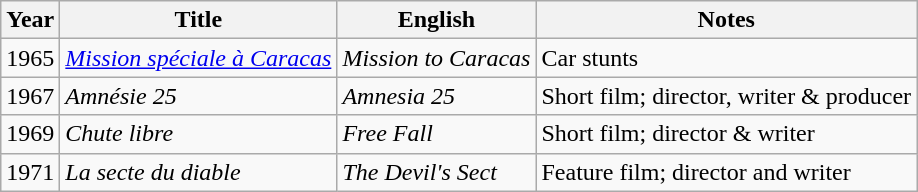<table class="wikitable">
<tr>
<th>Year</th>
<th>Title</th>
<th>English</th>
<th>Notes</th>
</tr>
<tr>
<td>1965</td>
<td><em><a href='#'>Mission spéciale à Caracas</a></em></td>
<td><em>Mission to Caracas</em></td>
<td>Car stunts</td>
</tr>
<tr>
<td>1967</td>
<td><em>Amnésie 25</em></td>
<td><em>Amnesia 25</em></td>
<td>Short film; director, writer & producer</td>
</tr>
<tr>
<td>1969</td>
<td><em>Chute libre</em></td>
<td><em>Free Fall</em></td>
<td>Short film; director & writer</td>
</tr>
<tr>
<td>1971</td>
<td><em>La secte du diable</em></td>
<td><em>The Devil's Sect</em></td>
<td>Feature film; director and writer</td>
</tr>
</table>
